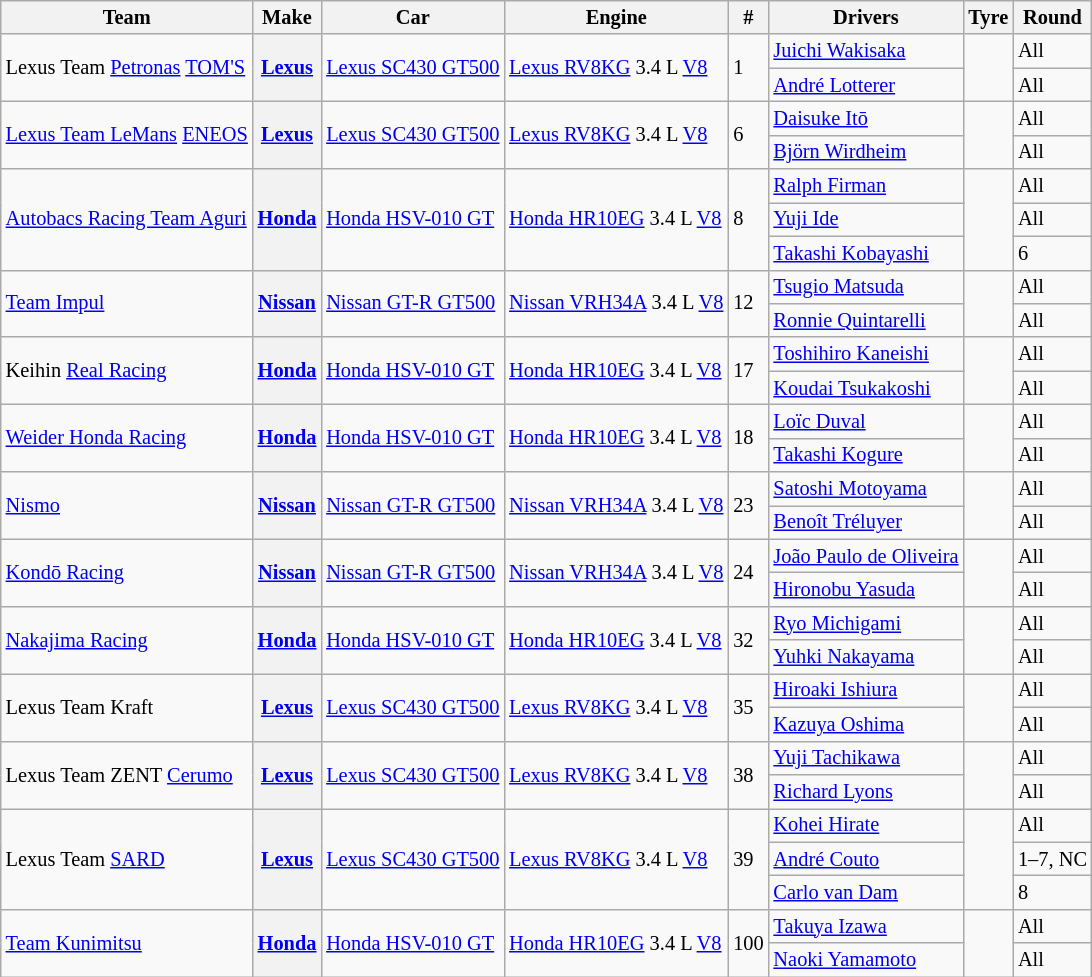<table class="wikitable" style="font-size: 85%;">
<tr>
<th>Team</th>
<th>Make</th>
<th>Car</th>
<th>Engine</th>
<th>#</th>
<th>Drivers</th>
<th>Tyre</th>
<th>Round</th>
</tr>
<tr>
<td rowspan=2> Lexus Team <a href='#'>Petronas</a> <a href='#'>TOM'S</a></td>
<th rowspan=2><a href='#'>Lexus</a></th>
<td rowspan=2><a href='#'>Lexus SC430 GT500</a></td>
<td rowspan=2><a href='#'>Lexus RV8KG</a> 3.4 L <a href='#'>V8</a></td>
<td rowspan=2>1</td>
<td> <a href='#'>Juichi Wakisaka</a></td>
<td align=center rowspan=2></td>
<td>All</td>
</tr>
<tr>
<td> <a href='#'>André Lotterer</a></td>
<td>All</td>
</tr>
<tr>
<td rowspan=2> <a href='#'>Lexus Team LeMans</a> <a href='#'>ENEOS</a></td>
<th rowspan=2><a href='#'>Lexus</a></th>
<td rowspan=2><a href='#'>Lexus SC430 GT500</a></td>
<td rowspan=2><a href='#'>Lexus RV8KG</a> 3.4 L <a href='#'>V8</a></td>
<td rowspan=2>6</td>
<td> <a href='#'>Daisuke Itō</a></td>
<td align=center rowspan=2></td>
<td>All</td>
</tr>
<tr>
<td> <a href='#'>Björn Wirdheim</a></td>
<td>All</td>
</tr>
<tr>
<td rowspan=3> <a href='#'>Autobacs Racing Team Aguri</a></td>
<th rowspan=3><a href='#'>Honda</a></th>
<td rowspan=3><a href='#'>Honda HSV-010 GT</a></td>
<td rowspan=3><a href='#'>Honda HR10EG</a> 3.4 L <a href='#'>V8</a></td>
<td rowspan=3>8</td>
<td> <a href='#'>Ralph Firman</a></td>
<td align=center rowspan=3></td>
<td>All</td>
</tr>
<tr>
<td> <a href='#'>Yuji Ide</a></td>
<td>All</td>
</tr>
<tr>
<td> <a href='#'>Takashi Kobayashi</a></td>
<td>6</td>
</tr>
<tr>
<td rowspan=2> <a href='#'>Team Impul</a></td>
<th rowspan=2><a href='#'>Nissan</a></th>
<td rowspan=2><a href='#'>Nissan GT-R GT500</a></td>
<td rowspan=2><a href='#'>Nissan VRH34A</a> 3.4 L <a href='#'>V8</a></td>
<td rowspan=2>12</td>
<td> <a href='#'>Tsugio Matsuda</a></td>
<td align=center rowspan=2></td>
<td>All</td>
</tr>
<tr>
<td> <a href='#'>Ronnie Quintarelli</a></td>
<td>All</td>
</tr>
<tr>
<td rowspan=2> Keihin <a href='#'>Real Racing</a></td>
<th rowspan=2><a href='#'>Honda</a></th>
<td rowspan=2><a href='#'>Honda HSV-010 GT</a></td>
<td rowspan=2><a href='#'>Honda HR10EG</a> 3.4 L <a href='#'>V8</a></td>
<td rowspan=2>17</td>
<td> <a href='#'>Toshihiro Kaneishi</a></td>
<td align=center rowspan=2></td>
<td>All</td>
</tr>
<tr>
<td> <a href='#'>Koudai Tsukakoshi</a></td>
<td>All</td>
</tr>
<tr>
<td rowspan=2> <a href='#'>Weider Honda Racing</a></td>
<th rowspan=2><a href='#'>Honda</a></th>
<td rowspan=2><a href='#'>Honda HSV-010 GT</a></td>
<td rowspan=2><a href='#'>Honda HR10EG</a> 3.4 L <a href='#'>V8</a></td>
<td rowspan=2>18</td>
<td> <a href='#'>Loïc Duval</a></td>
<td align=center rowspan=2></td>
<td>All</td>
</tr>
<tr>
<td> <a href='#'>Takashi Kogure</a></td>
<td>All</td>
</tr>
<tr>
<td rowspan=2> <a href='#'>Nismo</a></td>
<th rowspan=2><a href='#'>Nissan</a></th>
<td rowspan=2><a href='#'>Nissan GT-R GT500</a></td>
<td rowspan=2><a href='#'>Nissan VRH34A</a> 3.4 L <a href='#'>V8</a></td>
<td rowspan=2>23</td>
<td> <a href='#'>Satoshi Motoyama</a></td>
<td align=center rowspan=2></td>
<td>All</td>
</tr>
<tr>
<td> <a href='#'>Benoît Tréluyer</a></td>
<td>All</td>
</tr>
<tr>
<td rowspan=2> <a href='#'>Kondō Racing</a></td>
<th rowspan=2><a href='#'>Nissan</a></th>
<td rowspan=2><a href='#'>Nissan GT-R GT500</a></td>
<td rowspan=2><a href='#'>Nissan VRH34A</a> 3.4 L <a href='#'>V8</a></td>
<td rowspan=2>24</td>
<td> <a href='#'>João Paulo de Oliveira</a></td>
<td align=center rowspan=2></td>
<td>All</td>
</tr>
<tr>
<td> <a href='#'>Hironobu Yasuda</a></td>
<td>All</td>
</tr>
<tr>
<td rowspan=2> <a href='#'>Nakajima Racing</a></td>
<th rowspan=2><a href='#'>Honda</a></th>
<td rowspan=2><a href='#'>Honda HSV-010 GT</a></td>
<td rowspan=2><a href='#'>Honda HR10EG</a> 3.4 L <a href='#'>V8</a></td>
<td rowspan=2>32</td>
<td> <a href='#'>Ryo Michigami</a></td>
<td align=center rowspan=2></td>
<td>All</td>
</tr>
<tr>
<td> <a href='#'>Yuhki Nakayama</a></td>
<td>All</td>
</tr>
<tr>
<td rowspan=2> Lexus Team Kraft</td>
<th rowspan=2><a href='#'>Lexus</a></th>
<td rowspan=2><a href='#'>Lexus SC430 GT500</a></td>
<td rowspan=2><a href='#'>Lexus RV8KG</a> 3.4 L <a href='#'>V8</a></td>
<td rowspan=2>35</td>
<td> <a href='#'>Hiroaki Ishiura</a></td>
<td align=center rowspan=2></td>
<td>All</td>
</tr>
<tr>
<td> <a href='#'>Kazuya Oshima</a></td>
<td>All</td>
</tr>
<tr>
<td rowspan=2> Lexus Team ZENT <a href='#'>Cerumo</a></td>
<th rowspan=2><a href='#'>Lexus</a></th>
<td rowspan=2><a href='#'>Lexus SC430 GT500</a></td>
<td rowspan=2><a href='#'>Lexus RV8KG</a> 3.4 L <a href='#'>V8</a></td>
<td rowspan=2>38</td>
<td> <a href='#'>Yuji Tachikawa</a></td>
<td align=center rowspan=2></td>
<td>All</td>
</tr>
<tr>
<td> <a href='#'>Richard Lyons</a></td>
<td>All</td>
</tr>
<tr>
<td rowspan=3> Lexus Team <a href='#'>SARD</a></td>
<th rowspan=3><a href='#'>Lexus</a></th>
<td rowspan=3><a href='#'>Lexus SC430 GT500</a></td>
<td rowspan=3><a href='#'>Lexus RV8KG</a> 3.4 L <a href='#'>V8</a></td>
<td rowspan=3>39</td>
<td> <a href='#'>Kohei Hirate</a></td>
<td align=center rowspan=3></td>
<td>All</td>
</tr>
<tr>
<td> <a href='#'>André Couto</a></td>
<td>1–7, NC</td>
</tr>
<tr>
<td> <a href='#'>Carlo van Dam</a></td>
<td>8</td>
</tr>
<tr>
<td rowspan=2> <a href='#'>Team Kunimitsu</a></td>
<th rowspan=2><a href='#'>Honda</a></th>
<td rowspan=2><a href='#'>Honda HSV-010 GT</a></td>
<td rowspan=2><a href='#'>Honda HR10EG</a> 3.4 L <a href='#'>V8</a></td>
<td rowspan=2>100</td>
<td> <a href='#'>Takuya Izawa</a></td>
<td align=center rowspan=2></td>
<td>All</td>
</tr>
<tr>
<td> <a href='#'>Naoki Yamamoto</a></td>
<td>All</td>
</tr>
</table>
